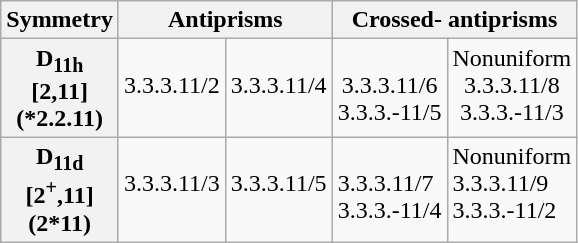<table class=wikitable>
<tr>
<th>Symmetry</th>
<th colspan=2>Antiprisms</th>
<th colspan=2>Crossed- antiprisms</th>
</tr>
<tr valign=top align=center>
<th>D<sub>11h</sub><br>[2,11]<br>(*2.2.11)</th>
<td><br>3.3.3.11/2<br> <br></td>
<td><br>3.3.3.11/4<br> <br></td>
<td><br>3.3.3.11/6<br>3.3.3.-11/5<br></td>
<td>Nonuniform<br>3.3.3.11/8<br>3.3.3.-11/3</td>
</tr>
<tr valign=top>
<th>D<sub>11d</sub><br>[2<sup>+</sup>,11]<br>(2*11)</th>
<td><br>3.3.3.11/3<br> <br></td>
<td><br>3.3.3.11/5<br> <br></td>
<td><br>3.3.3.11/7<br>3.3.3.-11/4<br></td>
<td>Nonuniform<br>3.3.3.11/9<br>3.3.3.-11/2</td>
</tr>
</table>
